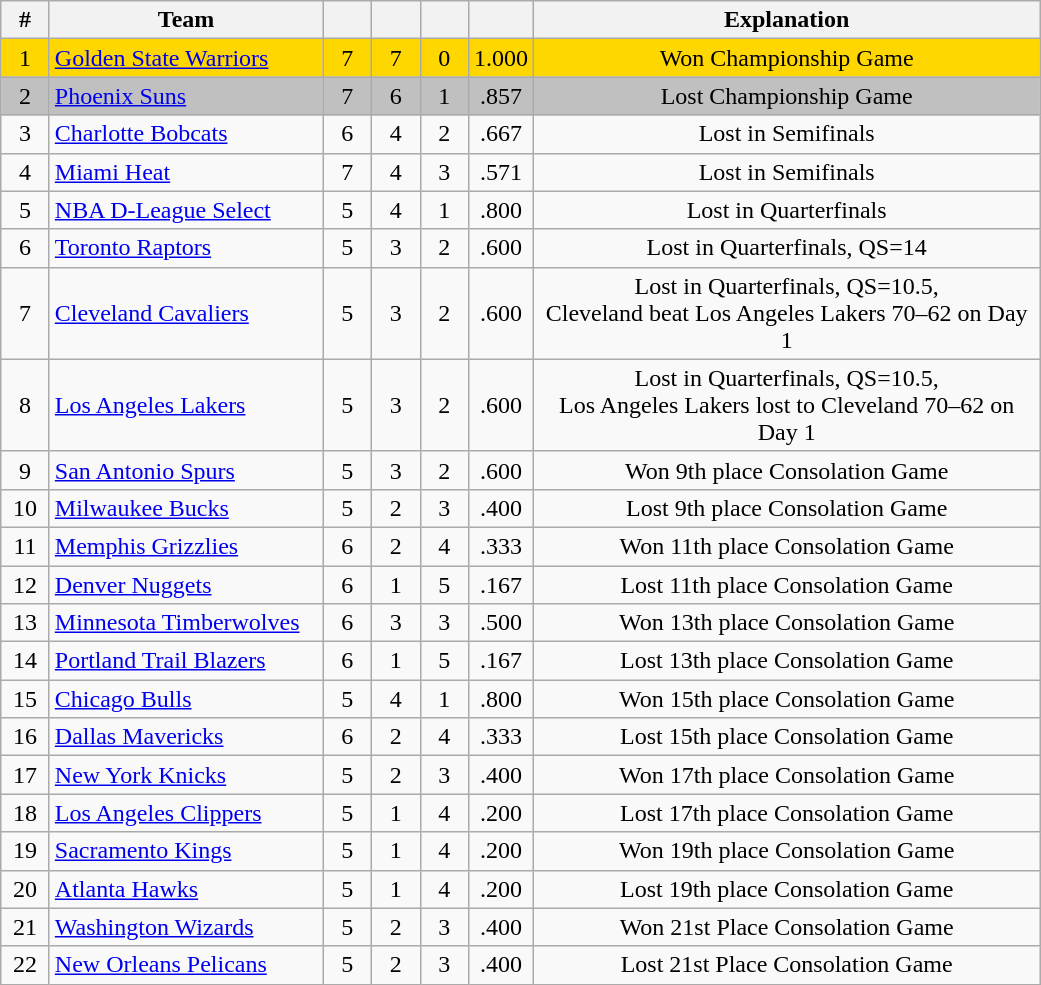<table class="wikitable" style="text-align:center">
<tr>
<th width="25px">#</th>
<th width="175px">Team</th>
<th width="25px"></th>
<th width="25px"></th>
<th width="25px"></th>
<th width="25px"></th>
<th width="330px">Explanation</th>
</tr>
<tr style="background:gold;">
<td>1</td>
<td align="left"><a href='#'>Golden State Warriors</a></td>
<td>7</td>
<td>7</td>
<td>0</td>
<td>1.000</td>
<td>Won Championship Game</td>
</tr>
<tr style="background:silver;">
<td>2</td>
<td align="left"><a href='#'>Phoenix Suns</a></td>
<td>7</td>
<td>6</td>
<td>1</td>
<td>.857</td>
<td>Lost Championship Game</td>
</tr>
<tr>
<td>3</td>
<td align="left"><a href='#'>Charlotte Bobcats</a></td>
<td>6</td>
<td>4</td>
<td>2</td>
<td>.667</td>
<td>Lost in Semifinals</td>
</tr>
<tr>
<td>4</td>
<td align="left"><a href='#'>Miami Heat</a></td>
<td>7</td>
<td>4</td>
<td>3</td>
<td>.571</td>
<td>Lost in Semifinals</td>
</tr>
<tr>
<td>5</td>
<td align="left"><a href='#'>NBA D-League Select</a></td>
<td>5</td>
<td>4</td>
<td>1</td>
<td>.800</td>
<td>Lost in Quarterfinals</td>
</tr>
<tr>
<td>6</td>
<td align="left"><a href='#'>Toronto Raptors</a></td>
<td>5</td>
<td>3</td>
<td>2</td>
<td>.600</td>
<td>Lost in Quarterfinals, QS=14</td>
</tr>
<tr>
<td>7</td>
<td align="left"><a href='#'>Cleveland Cavaliers</a></td>
<td>5</td>
<td>3</td>
<td>2</td>
<td>.600</td>
<td>Lost in Quarterfinals, QS=10.5,<br> Cleveland beat Los Angeles Lakers 70–62 on Day 1</td>
</tr>
<tr>
<td>8</td>
<td align="left"><a href='#'>Los Angeles Lakers</a></td>
<td>5</td>
<td>3</td>
<td>2</td>
<td>.600</td>
<td>Lost in Quarterfinals, QS=10.5, <br> Los Angeles Lakers lost to Cleveland 70–62 on Day 1</td>
</tr>
<tr>
<td>9</td>
<td align="left"><a href='#'>San Antonio Spurs</a></td>
<td>5</td>
<td>3</td>
<td>2</td>
<td>.600</td>
<td>Won 9th place Consolation Game</td>
</tr>
<tr>
<td>10</td>
<td align="left"><a href='#'>Milwaukee Bucks</a></td>
<td>5</td>
<td>2</td>
<td>3</td>
<td>.400</td>
<td>Lost 9th place Consolation Game</td>
</tr>
<tr>
<td>11</td>
<td align="left"><a href='#'>Memphis Grizzlies</a></td>
<td>6</td>
<td>2</td>
<td>4</td>
<td>.333</td>
<td>Won 11th place Consolation Game</td>
</tr>
<tr>
<td>12</td>
<td align="left"><a href='#'>Denver Nuggets</a></td>
<td>6</td>
<td>1</td>
<td>5</td>
<td>.167</td>
<td>Lost 11th place Consolation Game</td>
</tr>
<tr>
<td>13</td>
<td align="left"><a href='#'>Minnesota Timberwolves</a></td>
<td>6</td>
<td>3</td>
<td>3</td>
<td>.500</td>
<td>Won 13th place Consolation Game</td>
</tr>
<tr>
<td>14</td>
<td align="left"><a href='#'>Portland Trail Blazers</a></td>
<td>6</td>
<td>1</td>
<td>5</td>
<td>.167</td>
<td>Lost 13th place Consolation Game</td>
</tr>
<tr>
<td>15</td>
<td align="left"><a href='#'>Chicago Bulls</a></td>
<td>5</td>
<td>4</td>
<td>1</td>
<td>.800</td>
<td>Won 15th place Consolation Game</td>
</tr>
<tr>
<td>16</td>
<td align="left"><a href='#'>Dallas Mavericks</a></td>
<td>6</td>
<td>2</td>
<td>4</td>
<td>.333</td>
<td>Lost 15th place Consolation Game</td>
</tr>
<tr>
<td>17</td>
<td align="left"><a href='#'>New York Knicks</a></td>
<td>5</td>
<td>2</td>
<td>3</td>
<td>.400</td>
<td>Won 17th place Consolation Game</td>
</tr>
<tr>
<td>18</td>
<td align="left"><a href='#'>Los Angeles Clippers</a></td>
<td>5</td>
<td>1</td>
<td>4</td>
<td>.200</td>
<td>Lost 17th place Consolation Game</td>
</tr>
<tr>
<td>19</td>
<td align="left"><a href='#'>Sacramento Kings</a></td>
<td>5</td>
<td>1</td>
<td>4</td>
<td>.200</td>
<td>Won 19th place Consolation Game</td>
</tr>
<tr>
<td>20</td>
<td align="left"><a href='#'>Atlanta Hawks</a></td>
<td>5</td>
<td>1</td>
<td>4</td>
<td>.200</td>
<td>Lost 19th place Consolation Game</td>
</tr>
<tr>
<td>21</td>
<td align="left"><a href='#'>Washington Wizards</a></td>
<td>5</td>
<td>2</td>
<td>3</td>
<td>.400</td>
<td>Won 21st Place Consolation Game</td>
</tr>
<tr>
<td>22</td>
<td align="left"><a href='#'>New Orleans Pelicans</a></td>
<td>5</td>
<td>2</td>
<td>3</td>
<td>.400</td>
<td>Lost 21st Place Consolation Game</td>
</tr>
</table>
